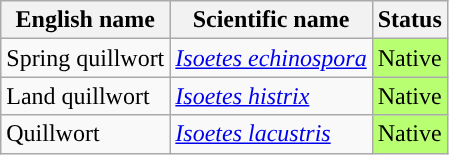<table class="wikitable" |>
<tr>
<th>English name</th>
<th>Scientific name</th>
<th>Status</th>
</tr>
<tr>
<td>Spring quillwort</td>
<td><em><a href='#'>Isoetes echinospora</a></em></td>
<td style="background: #B9FF72; text-align: ">Native</td>
</tr>
<tr>
<td>Land quillwort</td>
<td><em><a href='#'>Isoetes histrix</a></em></td>
<td style="background: #B9FF72; text-align: ">Native</td>
</tr>
<tr>
<td>Quillwort</td>
<td><em><a href='#'>Isoetes lacustris</a></em></td>
<td style="background: #B9FF72; text-align: ">Native</td>
</tr>
</table>
